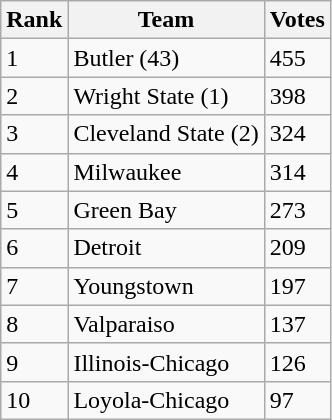<table class=wikitable>
<tr>
<th>Rank</th>
<th>Team</th>
<th>Votes</th>
</tr>
<tr>
<td>1</td>
<td>Butler (43)</td>
<td>455</td>
</tr>
<tr>
<td>2</td>
<td>Wright State (1)</td>
<td>398</td>
</tr>
<tr>
<td>3</td>
<td>Cleveland State (2)</td>
<td>324</td>
</tr>
<tr>
<td>4</td>
<td>Milwaukee</td>
<td>314</td>
</tr>
<tr>
<td>5</td>
<td>Green Bay</td>
<td>273</td>
</tr>
<tr>
<td>6</td>
<td>Detroit</td>
<td>209</td>
</tr>
<tr>
<td>7</td>
<td>Youngstown</td>
<td>197</td>
</tr>
<tr>
<td>8</td>
<td>Valparaiso</td>
<td>137</td>
</tr>
<tr>
<td>9</td>
<td>Illinois-Chicago</td>
<td>126</td>
</tr>
<tr>
<td>10</td>
<td>Loyola-Chicago</td>
<td>97</td>
</tr>
</table>
